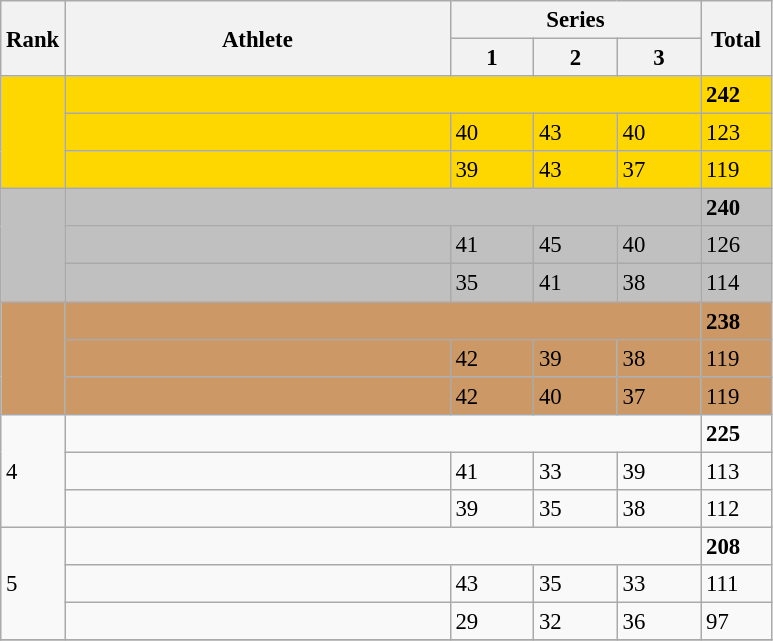<table class="wikitable" style="font-size:95%" style="width:35em;" style="text-align:center">
<tr>
<th rowspan=2>Rank</th>
<th rowspan=2 width=250>Athlete</th>
<th colspan=3 width=160>Series</th>
<th rowspan=2 width=40>Total</th>
</tr>
<tr>
<th>1</th>
<th>2</th>
<th>3</th>
</tr>
<tr bgcolor=gold>
<td rowspan=3></td>
<td colspan=4 align=left></td>
<td><strong>242</strong></td>
</tr>
<tr bgcolor=gold>
<td align=left></td>
<td>40</td>
<td>43</td>
<td>40</td>
<td>123</td>
</tr>
<tr bgcolor=gold>
<td align=left></td>
<td>39</td>
<td>43</td>
<td>37</td>
<td>119</td>
</tr>
<tr bgcolor=silver>
<td rowspan=3></td>
<td colspan=4 align=left></td>
<td><strong>240</strong></td>
</tr>
<tr bgcolor=silver>
<td align=left></td>
<td>41</td>
<td>45</td>
<td>40</td>
<td>126</td>
</tr>
<tr bgcolor=silver>
<td align=left></td>
<td>35</td>
<td>41</td>
<td>38</td>
<td>114</td>
</tr>
<tr bgcolor=cc9966>
<td rowspan=3></td>
<td colspan=4 align=left></td>
<td><strong>238</strong></td>
</tr>
<tr bgcolor=cc9966>
<td align=left></td>
<td>42</td>
<td>39</td>
<td>38</td>
<td>119</td>
</tr>
<tr bgcolor=cc9966>
<td align=left></td>
<td>42</td>
<td>40</td>
<td>37</td>
<td>119</td>
</tr>
<tr>
<td rowspan=3>4</td>
<td colspan=4 align=left></td>
<td><strong>225</strong></td>
</tr>
<tr>
<td align=left></td>
<td>41</td>
<td>33</td>
<td>39</td>
<td>113</td>
</tr>
<tr>
<td align=left></td>
<td>39</td>
<td>35</td>
<td>38</td>
<td>112</td>
</tr>
<tr>
<td rowspan=3>5</td>
<td colspan=4 align=left></td>
<td><strong>208</strong></td>
</tr>
<tr>
<td align=left></td>
<td>43</td>
<td>35</td>
<td>33</td>
<td>111</td>
</tr>
<tr>
<td align=left></td>
<td>29</td>
<td>32</td>
<td>36</td>
<td>97</td>
</tr>
<tr>
</tr>
</table>
